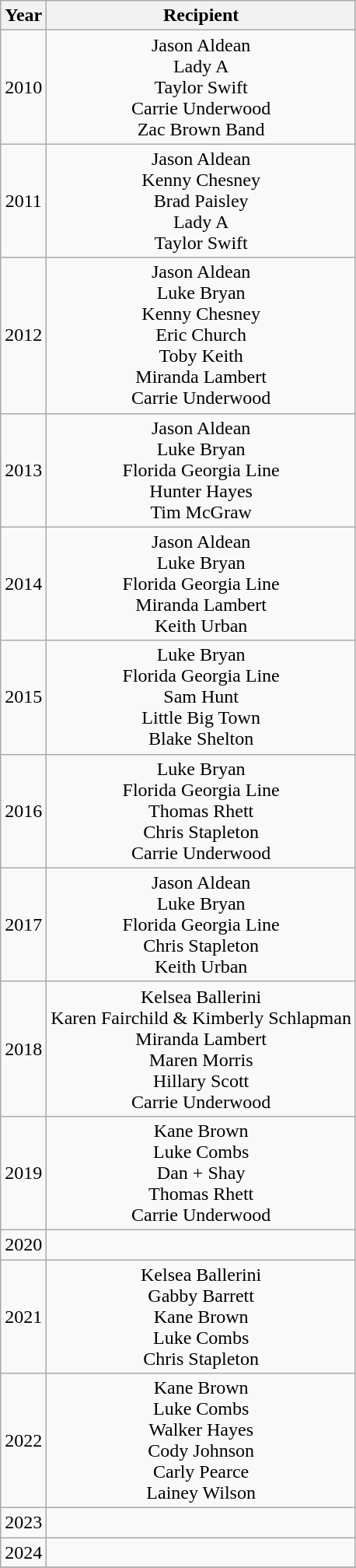<table class="wikitable" style="text-align:center;">
<tr>
<th>Year</th>
<th>Recipient</th>
</tr>
<tr>
<td>2010</td>
<td>Jason Aldean <br> Lady A <br> Taylor Swift <br> Carrie Underwood <br> Zac Brown Band</td>
</tr>
<tr>
<td>2011</td>
<td>Jason Aldean <br> Kenny Chesney <br> Brad Paisley <br> Lady A <br> Taylor Swift</td>
</tr>
<tr>
<td>2012</td>
<td>Jason Aldean <br> Luke Bryan <br> Kenny Chesney <br> Eric Church <br> Toby Keith <br> Miranda Lambert <br> Carrie Underwood</td>
</tr>
<tr>
<td>2013</td>
<td>Jason Aldean <br> Luke Bryan <br> Florida Georgia Line <br> Hunter Hayes <br> Tim McGraw</td>
</tr>
<tr>
<td>2014</td>
<td>Jason Aldean <br> Luke Bryan <br> Florida Georgia Line <br> Miranda Lambert <br> Keith Urban</td>
</tr>
<tr>
<td>2015</td>
<td>Luke Bryan <br> Florida Georgia Line <br> Sam Hunt <br> Little Big Town <br> Blake Shelton</td>
</tr>
<tr>
<td>2016</td>
<td>Luke Bryan <br> Florida Georgia Line <br> Thomas Rhett <br> Chris Stapleton <br> Carrie Underwood</td>
</tr>
<tr>
<td>2017</td>
<td>Jason Aldean <br> Luke Bryan <br> Florida Georgia Line <br> Chris Stapleton <br> Keith Urban</td>
</tr>
<tr>
<td>2018</td>
<td>Kelsea Ballerini <br> Karen Fairchild & Kimberly Schlapman <br> Miranda Lambert <br> Maren Morris <br> Hillary Scott <br> Carrie Underwood</td>
</tr>
<tr>
<td>2019</td>
<td>Kane Brown <br> Luke Combs <br> Dan + Shay <br> Thomas Rhett <br> Carrie Underwood</td>
</tr>
<tr>
<td>2020</td>
<td></td>
</tr>
<tr>
<td>2021</td>
<td>Kelsea Ballerini <br> Gabby Barrett <br> Kane Brown <br> Luke Combs <br> Chris Stapleton</td>
</tr>
<tr>
<td>2022</td>
<td>Kane Brown <br> Luke Combs <br> Walker Hayes <br> Cody Johnson <br> Carly Pearce <br> Lainey Wilson</td>
</tr>
<tr>
<td>2023</td>
<td></td>
</tr>
<tr>
<td>2024</td>
<td></td>
</tr>
<tr>
</tr>
</table>
